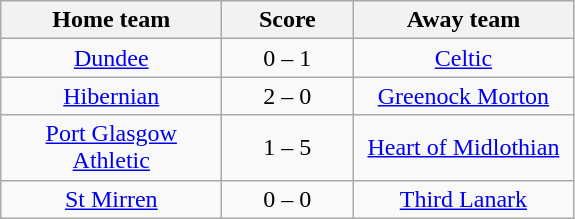<table class="wikitable" style="text-align: center">
<tr>
<th width=140>Home team</th>
<th width=80>Score</th>
<th width=140>Away team</th>
</tr>
<tr>
<td><a href='#'>Dundee</a></td>
<td>0 – 1</td>
<td><a href='#'>Celtic</a></td>
</tr>
<tr>
<td><a href='#'>Hibernian</a></td>
<td>2 – 0</td>
<td><a href='#'>Greenock Morton</a></td>
</tr>
<tr>
<td><a href='#'>Port Glasgow Athletic</a></td>
<td>1 – 5</td>
<td><a href='#'>Heart of Midlothian</a></td>
</tr>
<tr>
<td><a href='#'>St Mirren</a></td>
<td>0 – 0</td>
<td><a href='#'>Third Lanark</a></td>
</tr>
</table>
